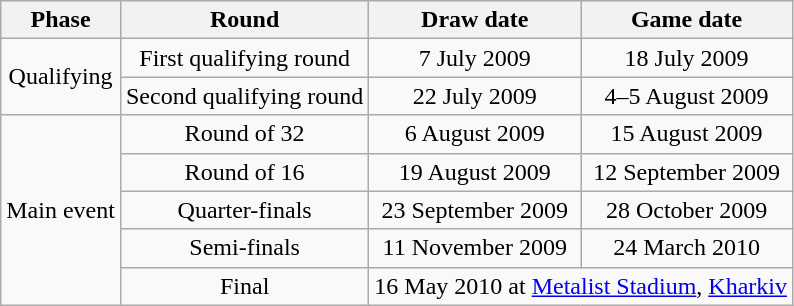<table class="wikitable" style="text-align:center">
<tr>
<th>Phase</th>
<th>Round</th>
<th>Draw date</th>
<th>Game date</th>
</tr>
<tr>
<td rowspan=2>Qualifying</td>
<td>First qualifying round</td>
<td>7 July 2009</td>
<td>18 July 2009</td>
</tr>
<tr>
<td>Second qualifying round</td>
<td>22 July 2009</td>
<td>4–5 August 2009</td>
</tr>
<tr>
<td rowspan=5>Main event</td>
<td>Round of 32</td>
<td>6 August 2009</td>
<td>15 August 2009</td>
</tr>
<tr>
<td>Round of 16</td>
<td>19 August 2009</td>
<td>12 September 2009</td>
</tr>
<tr>
<td>Quarter-finals</td>
<td>23 September 2009</td>
<td>28 October 2009</td>
</tr>
<tr>
<td>Semi-finals</td>
<td>11 November 2009</td>
<td>24 March 2010</td>
</tr>
<tr>
<td>Final</td>
<td colspan="2">16 May 2010 at <a href='#'>Metalist Stadium</a>, <a href='#'>Kharkiv</a></td>
</tr>
</table>
